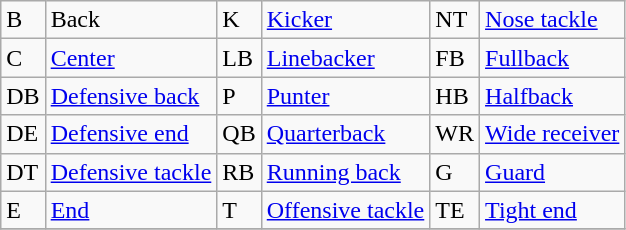<table class="wikitable">
<tr>
<td>B</td>
<td>Back</td>
<td>K</td>
<td><a href='#'>Kicker</a></td>
<td>NT</td>
<td><a href='#'>Nose tackle</a></td>
</tr>
<tr>
<td>C</td>
<td><a href='#'>Center</a></td>
<td>LB</td>
<td><a href='#'>Linebacker</a></td>
<td>FB</td>
<td><a href='#'>Fullback</a></td>
</tr>
<tr>
<td>DB</td>
<td><a href='#'>Defensive back</a></td>
<td>P</td>
<td><a href='#'>Punter</a></td>
<td>HB</td>
<td><a href='#'>Halfback</a></td>
</tr>
<tr>
<td>DE</td>
<td><a href='#'>Defensive end</a></td>
<td>QB</td>
<td><a href='#'>Quarterback</a></td>
<td>WR</td>
<td><a href='#'>Wide receiver</a></td>
</tr>
<tr>
<td>DT</td>
<td><a href='#'>Defensive tackle</a></td>
<td>RB</td>
<td><a href='#'>Running back</a></td>
<td>G</td>
<td><a href='#'>Guard</a></td>
</tr>
<tr>
<td>E</td>
<td><a href='#'>End</a></td>
<td>T</td>
<td><a href='#'>Offensive tackle</a></td>
<td>TE</td>
<td><a href='#'>Tight end</a></td>
</tr>
<tr>
</tr>
</table>
